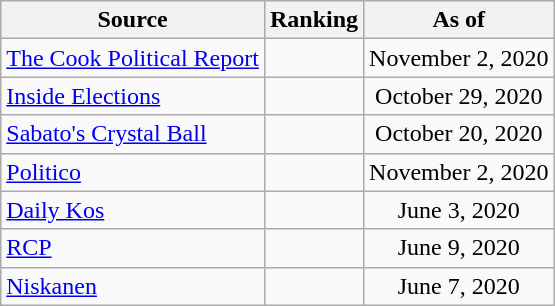<table class="wikitable" style="text-align:center">
<tr>
<th>Source</th>
<th>Ranking</th>
<th>As of</th>
</tr>
<tr>
<td align=left><a href='#'>The Cook Political Report</a></td>
<td></td>
<td>November 2, 2020</td>
</tr>
<tr>
<td align=left><a href='#'>Inside Elections</a></td>
<td></td>
<td>October 29, 2020</td>
</tr>
<tr>
<td align=left><a href='#'>Sabato's Crystal Ball</a></td>
<td></td>
<td>October 20, 2020</td>
</tr>
<tr>
<td align="left"><a href='#'>Politico</a></td>
<td></td>
<td>November 2, 2020</td>
</tr>
<tr>
<td align="left"><a href='#'>Daily Kos</a></td>
<td></td>
<td>June 3, 2020</td>
</tr>
<tr>
<td align="left"><a href='#'>RCP</a></td>
<td></td>
<td>June 9, 2020</td>
</tr>
<tr>
<td align="left"><a href='#'>Niskanen</a></td>
<td></td>
<td>June 7, 2020</td>
</tr>
</table>
